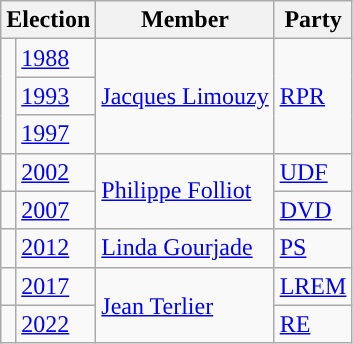<table class="wikitable">
<tr>
<th colspan=2>Election</th>
<th>Member</th>
<th>Party</th>
</tr>
<tr>
<td rowspan="3" style="background-color: "></td>
<td><a href='#'>1988</a></td>
<td rowspan="3"><a href='#'>Jacques Limouzy</a></td>
<td rowspan="3"><a href='#'>RPR</a></td>
</tr>
<tr>
<td><a href='#'>1993</a></td>
</tr>
<tr>
<td><a href='#'>1997</a></td>
</tr>
<tr>
<td style="background-color: "></td>
<td><a href='#'>2002</a></td>
<td rowspan="2"><a href='#'>Philippe Folliot</a></td>
<td><a href='#'>UDF</a></td>
</tr>
<tr>
<td style="background-color: "></td>
<td><a href='#'>2007</a></td>
<td><a href='#'>DVD</a></td>
</tr>
<tr>
<td style="background-color: "></td>
<td><a href='#'>2012</a></td>
<td><a href='#'>Linda Gourjade</a></td>
<td><a href='#'>PS</a></td>
</tr>
<tr>
<td style="background-color: "></td>
<td><a href='#'>2017</a></td>
<td rowspan="2"><a href='#'>Jean Terlier</a></td>
<td><a href='#'>LREM</a></td>
</tr>
<tr>
<td style="background-color: "></td>
<td><a href='#'>2022</a></td>
<td><a href='#'>RE</a></td>
</tr>
</table>
